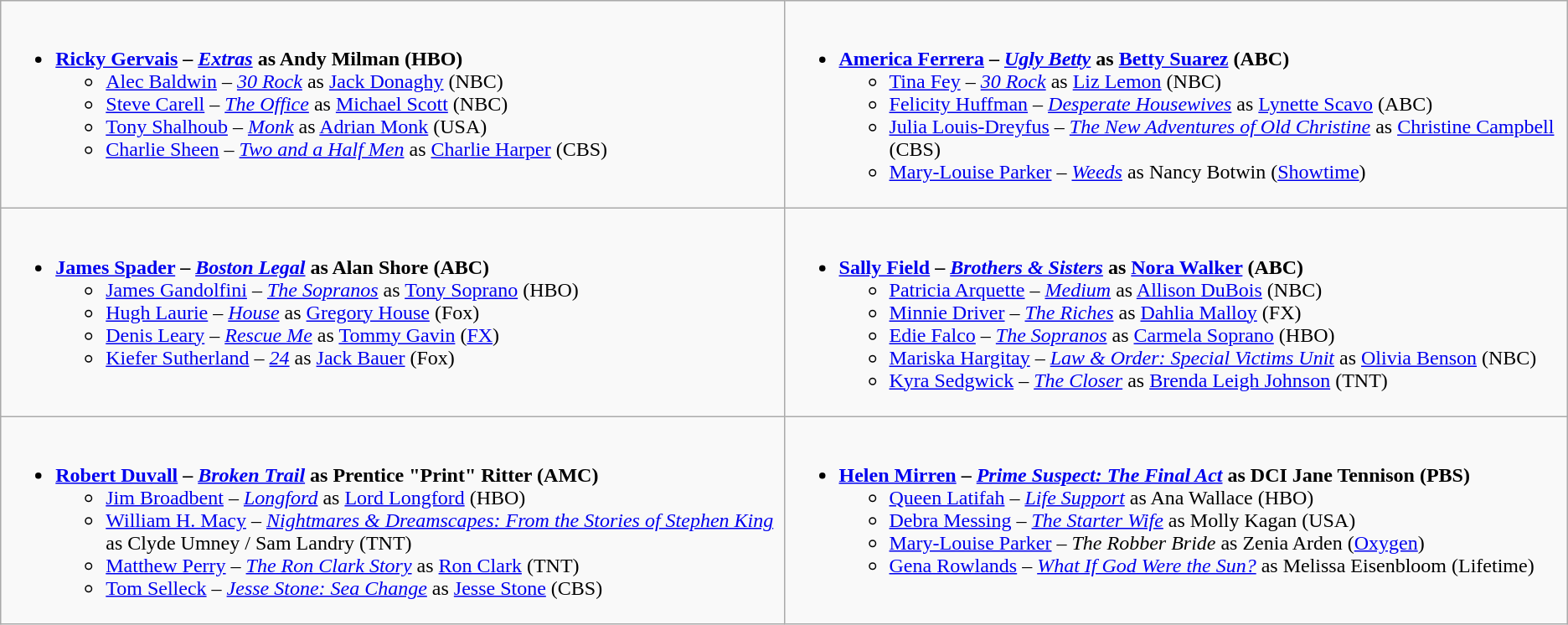<table class="wikitable">
<tr>
<td style="vertical-align:top;" width="50%"><br><ul><li><strong><a href='#'>Ricky Gervais</a> – <em><a href='#'>Extras</a></em> as Andy Milman (HBO)</strong><ul><li><a href='#'>Alec Baldwin</a> – <em><a href='#'>30 Rock</a></em> as <a href='#'>Jack Donaghy</a> (NBC)</li><li><a href='#'>Steve Carell</a> – <em><a href='#'>The Office</a></em> as <a href='#'>Michael Scott</a> (NBC)</li><li><a href='#'>Tony Shalhoub</a> – <em><a href='#'>Monk</a></em> as <a href='#'>Adrian Monk</a> (USA)</li><li><a href='#'>Charlie Sheen</a> – <em><a href='#'>Two and a Half Men</a></em> as <a href='#'>Charlie Harper</a> (CBS)</li></ul></li></ul></td>
<td style="vertical-align:top;" width="50%"><br><ul><li><strong><a href='#'>America Ferrera</a> – <em><a href='#'>Ugly Betty</a></em> as <a href='#'>Betty Suarez</a> (ABC)</strong><ul><li><a href='#'>Tina Fey</a> – <em><a href='#'>30 Rock</a></em> as <a href='#'>Liz Lemon</a> (NBC)</li><li><a href='#'>Felicity Huffman</a> – <em><a href='#'>Desperate Housewives</a></em> as <a href='#'>Lynette Scavo</a> (ABC)</li><li><a href='#'>Julia Louis-Dreyfus</a> – <em><a href='#'>The New Adventures of Old Christine</a></em> as <a href='#'>Christine Campbell</a> (CBS)</li><li><a href='#'>Mary-Louise Parker</a> – <em><a href='#'>Weeds</a></em> as Nancy Botwin (<a href='#'>Showtime</a>)</li></ul></li></ul></td>
</tr>
<tr>
<td style="vertical-align:top;" width="50%"><br><ul><li><strong><a href='#'>James Spader</a> – <em><a href='#'>Boston Legal</a></em> as Alan Shore (ABC)</strong><ul><li><a href='#'>James Gandolfini</a> – <em><a href='#'>The Sopranos</a></em> as <a href='#'>Tony Soprano</a> (HBO)</li><li><a href='#'>Hugh Laurie</a> – <em><a href='#'>House</a></em> as <a href='#'>Gregory House</a> (Fox)</li><li><a href='#'>Denis Leary</a> – <em><a href='#'>Rescue Me</a></em> as <a href='#'>Tommy Gavin</a> (<a href='#'>FX</a>)</li><li><a href='#'>Kiefer Sutherland</a> – <em><a href='#'>24</a></em> as <a href='#'>Jack Bauer</a> (Fox)</li></ul></li></ul></td>
<td style="vertical-align:top;" width="50%"><br><ul><li><strong><a href='#'>Sally Field</a> – <em><a href='#'>Brothers & Sisters</a></em> as <a href='#'>Nora Walker</a> (ABC)</strong><ul><li><a href='#'>Patricia Arquette</a> – <em><a href='#'>Medium</a></em> as <a href='#'>Allison DuBois</a> (NBC)</li><li><a href='#'>Minnie Driver</a> – <em><a href='#'>The Riches</a></em> as <a href='#'>Dahlia Malloy</a> (FX)</li><li><a href='#'>Edie Falco</a> – <em><a href='#'>The Sopranos</a></em> as <a href='#'>Carmela Soprano</a> (HBO)</li><li><a href='#'>Mariska Hargitay</a> – <em><a href='#'>Law & Order: Special Victims Unit</a></em> as <a href='#'>Olivia Benson</a> (NBC)</li><li><a href='#'>Kyra Sedgwick</a> – <em><a href='#'>The Closer</a></em> as <a href='#'>Brenda Leigh Johnson</a> (TNT)</li></ul></li></ul></td>
</tr>
<tr>
<td style="vertical-align:top;" width="50%"><br><ul><li><strong><a href='#'>Robert Duvall</a> – <em><a href='#'>Broken Trail</a></em> as Prentice "Print" Ritter (AMC)</strong><ul><li><a href='#'>Jim Broadbent</a> – <em><a href='#'>Longford</a></em> as <a href='#'>Lord Longford</a> (HBO)</li><li><a href='#'>William H. Macy</a> – <em><a href='#'>Nightmares & Dreamscapes: From the Stories of Stephen King</a></em> as Clyde Umney / Sam Landry (TNT)</li><li><a href='#'>Matthew Perry</a> – <em><a href='#'>The Ron Clark Story</a></em> as <a href='#'>Ron Clark</a> (TNT)</li><li><a href='#'>Tom Selleck</a> – <em><a href='#'>Jesse Stone: Sea Change</a></em> as <a href='#'>Jesse Stone</a> (CBS)</li></ul></li></ul></td>
<td style="vertical-align:top;" width="50%"><br><ul><li><strong><a href='#'>Helen Mirren</a> – <em><a href='#'>Prime Suspect: The Final Act</a></em> as DCI Jane Tennison (PBS)</strong><ul><li><a href='#'>Queen Latifah</a> – <em><a href='#'>Life Support</a></em> as Ana Wallace (HBO)</li><li><a href='#'>Debra Messing</a> – <em><a href='#'>The Starter Wife</a></em> as Molly Kagan (USA)</li><li><a href='#'>Mary-Louise Parker</a> – <em>The Robber Bride</em> as Zenia Arden (<a href='#'>Oxygen</a>)</li><li><a href='#'>Gena Rowlands</a> – <em><a href='#'>What If God Were the Sun?</a></em> as Melissa Eisenbloom (Lifetime)</li></ul></li></ul></td>
</tr>
</table>
